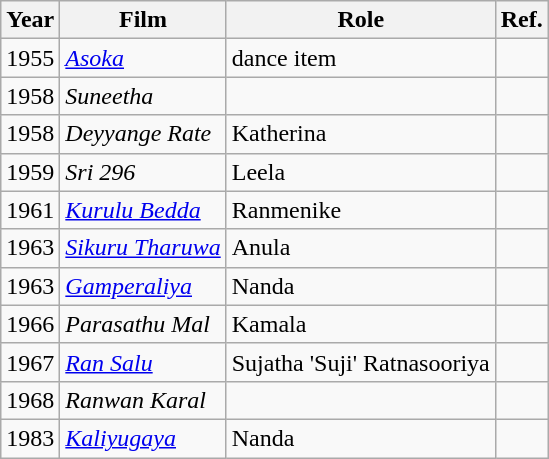<table class="wikitable">
<tr>
<th>Year</th>
<th>Film</th>
<th>Role</th>
<th>Ref.</th>
</tr>
<tr>
<td>1955</td>
<td><em><a href='#'>Asoka</a></em></td>
<td>dance item</td>
<td></td>
</tr>
<tr>
<td>1958</td>
<td><em>Suneetha</em></td>
<td></td>
<td></td>
</tr>
<tr>
<td>1958</td>
<td><em>Deyyange Rate</em></td>
<td>Katherina</td>
<td></td>
</tr>
<tr>
<td>1959</td>
<td><em>Sri 296</em></td>
<td>Leela</td>
<td></td>
</tr>
<tr>
<td>1961</td>
<td><em><a href='#'>Kurulu Bedda</a></em></td>
<td>Ranmenike</td>
<td></td>
</tr>
<tr>
<td>1963</td>
<td><em><a href='#'>Sikuru Tharuwa</a></em></td>
<td>Anula</td>
<td></td>
</tr>
<tr>
<td>1963</td>
<td><em><a href='#'>Gamperaliya</a></em></td>
<td>Nanda</td>
<td></td>
</tr>
<tr>
<td>1966</td>
<td><em>Parasathu Mal</em></td>
<td>Kamala</td>
<td></td>
</tr>
<tr>
<td>1967</td>
<td><em><a href='#'>Ran Salu</a></em></td>
<td>Sujatha 'Suji' Ratnasooriya</td>
<td></td>
</tr>
<tr>
<td>1968</td>
<td><em>Ranwan Karal</em></td>
<td></td>
<td></td>
</tr>
<tr>
<td>1983</td>
<td><em><a href='#'>Kaliyugaya</a></em></td>
<td>Nanda</td>
<td></td>
</tr>
</table>
